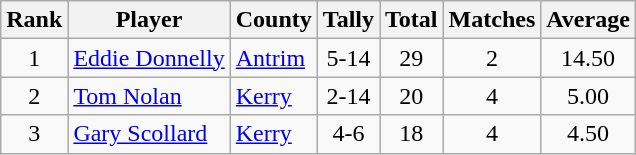<table class="wikitable">
<tr>
<th>Rank</th>
<th>Player</th>
<th>County</th>
<th>Tally</th>
<th>Total</th>
<th>Matches</th>
<th>Average</th>
</tr>
<tr>
<td rowspan=1 align=center>1</td>
<td><a href='#'>Eddie Donnelly</a></td>
<td><a href='#'>Antrim</a></td>
<td align=center>5-14</td>
<td align=center>29</td>
<td align=center>2</td>
<td align=center>14.50</td>
</tr>
<tr>
<td rowspan=1 align=center>2</td>
<td><a href='#'>Tom Nolan</a></td>
<td><a href='#'>Kerry</a></td>
<td align=center>2-14</td>
<td align=center>20</td>
<td align=center>4</td>
<td align=center>5.00</td>
</tr>
<tr>
<td rowspan=1 align=center>3</td>
<td><a href='#'>Gary Scollard</a></td>
<td><a href='#'>Kerry</a></td>
<td align=center>4-6</td>
<td align=center>18</td>
<td align=center>4</td>
<td align=center>4.50</td>
</tr>
</table>
